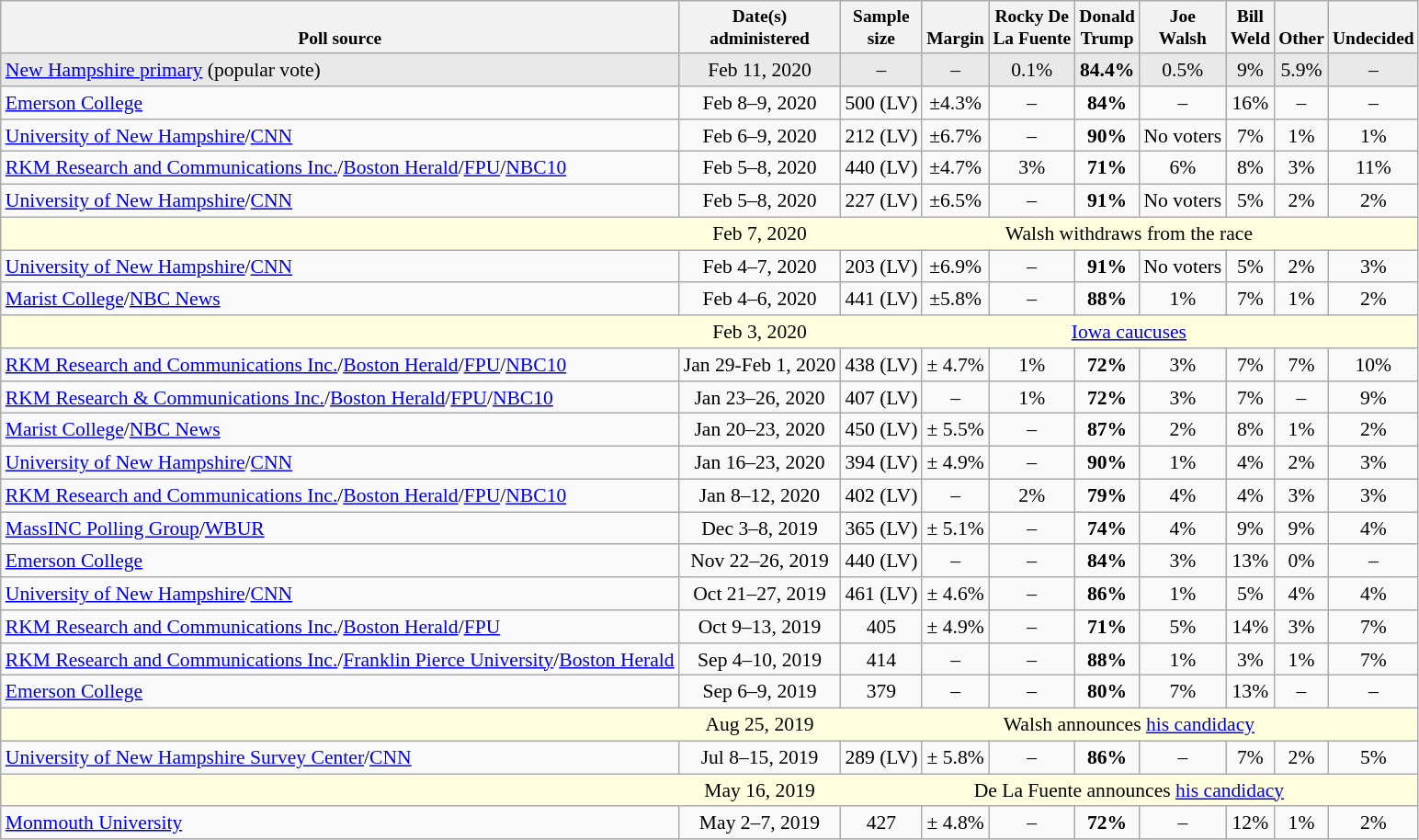<table class="wikitable" style="font-size:90%;text-align:center;">
<tr valign=bottom style="font-size:90%;">
<th>Poll source</th>
<th>Date(s)<br>administered</th>
<th>Sample<br>size</th>
<th>Margin<br></th>
<th>Rocky De<br>La Fuente</th>
<th>Donald<br>Trump</th>
<th>Joe<br>Walsh</th>
<th>Bill<br>Weld</th>
<th>Other</th>
<th>Undecided</th>
</tr>
<tr style="background:#E9E9E9;">
<td style="text-align:left;"><a href='#'>New Hampshire primary</a> (popular vote)</td>
<td>Feb 11, 2020</td>
<td>–</td>
<td>–</td>
<td>0.1%</td>
<td><strong>84.4%</strong></td>
<td>0.5%</td>
<td>9%</td>
<td>5.9%</td>
<td>–</td>
</tr>
<tr>
<td style="text-align:left;"><a href='#'>Emerson College</a></td>
<td>Feb 8–9, 2020</td>
<td>500 (LV)</td>
<td>±4.3%</td>
<td>–</td>
<td><strong>84%</strong></td>
<td>–</td>
<td>16%</td>
<td>–</td>
<td>–</td>
</tr>
<tr>
<td style="text-align:left;"><a href='#'>University of New Hampshire</a>/<a href='#'>CNN</a></td>
<td>Feb 6–9, 2020</td>
<td>212 (LV)</td>
<td>±6.7%</td>
<td>–</td>
<td><strong>90%</strong></td>
<td>No voters</td>
<td>7%</td>
<td>1%</td>
<td>1%</td>
</tr>
<tr>
<td style="text-align:left;"><a href='#'>RKM Research and Communications Inc.</a>/<a href='#'>Boston Herald</a>/<a href='#'>FPU</a>/<a href='#'>NBC10</a></td>
<td>Feb 5–8, 2020</td>
<td>440 (LV)</td>
<td>±4.7%</td>
<td>3%</td>
<td><strong>71%</strong></td>
<td>6%</td>
<td>8%</td>
<td>3%</td>
<td>11%</td>
</tr>
<tr>
<td style="text-align:left;"><a href='#'>University of New Hampshire</a>/<a href='#'>CNN</a></td>
<td>Feb 5–8, 2020</td>
<td>227 (LV)</td>
<td>±6.5%</td>
<td>–</td>
<td><strong>91%</strong></td>
<td>No voters</td>
<td>5%</td>
<td>2%</td>
<td>2%</td>
</tr>
<tr style="background:lightyellow;">
<td style="border-right-style:hidden;"></td>
<td style="border-right-style:hidden;">Feb 7, 2020</td>
<td colspan="20">Walsh withdraws from the race</td>
</tr>
<tr>
<td style="text-align:left;"><a href='#'>University of New Hampshire</a>/<a href='#'>CNN</a></td>
<td>Feb 4–7, 2020</td>
<td>203 (LV)</td>
<td>±6.9%</td>
<td>–</td>
<td><strong>91%</strong></td>
<td>No voters</td>
<td>5%</td>
<td>2%</td>
<td>3%</td>
</tr>
<tr>
<td style="text-align:left;"><a href='#'>Marist College</a>/<a href='#'>NBC News</a></td>
<td>Feb 4–6, 2020</td>
<td>441 (LV)</td>
<td>±5.8%</td>
<td>–</td>
<td><strong>88%</strong></td>
<td>1%</td>
<td>7%</td>
<td>1%</td>
<td>2%</td>
</tr>
<tr style="background:lightyellow;">
<td style="border-right-style:hidden;"></td>
<td style="border-right-style:hidden;">Feb 3, 2020</td>
<td colspan="12"><a href='#'>Iowa caucuses</a></td>
</tr>
<tr>
<td style="text-align:left;"><a href='#'>RKM Research and Communications Inc.</a>/<a href='#'>Boston Herald</a>/<a href='#'>FPU</a>/<a href='#'>NBC10</a></td>
<td>Jan 29-Feb 1, 2020</td>
<td>438 (LV)</td>
<td>± 4.7%</td>
<td>1%</td>
<td><strong>72%</strong></td>
<td>3%</td>
<td>7%</td>
<td>7%</td>
<td>10%</td>
</tr>
<tr>
<td style="text-align:left;"><a href='#'>RKM Research & Communications Inc.</a>/<a href='#'>Boston Herald</a>/<a href='#'>FPU</a>/<a href='#'>NBC10</a></td>
<td>Jan 23–26, 2020</td>
<td>407 (LV)</td>
<td>–</td>
<td>1%</td>
<td><strong>72%</strong></td>
<td>3%</td>
<td>7%</td>
<td>–</td>
<td>9%</td>
</tr>
<tr>
<td style="text-align:left;"><a href='#'>Marist College</a>/<a href='#'>NBC News</a></td>
<td>Jan 20–23, 2020</td>
<td>450 (LV)</td>
<td>± 5.5%</td>
<td>–</td>
<td><strong>87%</strong></td>
<td>2%</td>
<td>8%</td>
<td>1%</td>
<td>2%</td>
</tr>
<tr>
<td style="text-align:left;"><a href='#'>University of New Hampshire</a>/<a href='#'>CNN</a></td>
<td>Jan 16–23, 2020</td>
<td>394 (LV)</td>
<td>± 4.9%</td>
<td>–</td>
<td><strong>90%</strong></td>
<td>1%</td>
<td>4%</td>
<td>2%</td>
<td>3%</td>
</tr>
<tr>
<td style="text-align:left;"><a href='#'>RKM Research and Communications Inc.</a>/<a href='#'>Boston Herald</a>/<a href='#'>FPU</a>/<a href='#'>NBC10</a></td>
<td>Jan 8–12, 2020</td>
<td>402 (LV)</td>
<td>–</td>
<td>2%</td>
<td><strong>79%</strong></td>
<td>4%</td>
<td>4%</td>
<td>3%</td>
<td>3%</td>
</tr>
<tr>
<td style="text-align:left;"><a href='#'>MassINC Polling Group</a>/<a href='#'>WBUR</a></td>
<td>Dec 3–8, 2019</td>
<td>365 (LV)</td>
<td>± 5.1%</td>
<td>–</td>
<td><strong>74%</strong></td>
<td>4%</td>
<td>9%</td>
<td>9%</td>
<td>4%</td>
</tr>
<tr>
<td style="text-align:left;"><a href='#'>Emerson College</a></td>
<td>Nov 22–26, 2019</td>
<td>440 (LV)</td>
<td>–</td>
<td>–</td>
<td><strong>84%</strong></td>
<td>3%</td>
<td>13%</td>
<td>0%</td>
<td>–</td>
</tr>
<tr>
<td style="text-align:left;"><a href='#'>University of New Hampshire</a>/<a href='#'>CNN</a></td>
<td>Oct 21–27, 2019</td>
<td>461 (LV)</td>
<td>± 4.6%</td>
<td>–</td>
<td><strong>86%</strong></td>
<td>1%</td>
<td>5%</td>
<td>4%</td>
<td>4%</td>
</tr>
<tr>
<td style="text-align:left;"><a href='#'>RKM Research and Communications Inc.</a>/<a href='#'>Boston Herald</a>/<a href='#'>FPU</a></td>
<td>Oct 9–13, 2019</td>
<td>405</td>
<td>± 4.9%</td>
<td>–</td>
<td><strong>71%</strong></td>
<td>5%</td>
<td>14%</td>
<td>3%</td>
<td>7%</td>
</tr>
<tr>
<td style="text-align:left;"><a href='#'>RKM Research and Communications Inc.</a>/<a href='#'>Franklin Pierce University</a>/<a href='#'>Boston Herald</a></td>
<td>Sep 4–10, 2019</td>
<td>414</td>
<td>–</td>
<td>–</td>
<td><strong>88%</strong></td>
<td>1%</td>
<td>3%</td>
<td>1%</td>
<td>7%</td>
</tr>
<tr>
<td style="text-align:left;"><a href='#'>Emerson College</a></td>
<td>Sep 6–9, 2019</td>
<td>379</td>
<td>–</td>
<td>–</td>
<td><strong>80%</strong></td>
<td>7%</td>
<td>13%</td>
<td>–</td>
<td>–</td>
</tr>
<tr style="background:lightyellow;">
<td style="border-right-style:hidden;"></td>
<td style="border-right-style:hidden;">Aug 25, 2019</td>
<td colspan="9">Walsh announces <a href='#'>his candidacy</a></td>
</tr>
<tr>
<td style="text-align:left;"><a href='#'>University of New Hampshire Survey Center</a>/<a href='#'>CNN</a></td>
<td>Jul 8–15, 2019</td>
<td>289 (LV)</td>
<td>± 5.8%</td>
<td>–</td>
<td><strong>86%</strong></td>
<td>–</td>
<td>7%</td>
<td>2%</td>
<td>5%</td>
</tr>
<tr style="background:lightyellow;">
<td style="border-right-style:hidden;"></td>
<td style="border-right-style:hidden;">May 16, 2019</td>
<td colspan="20">De La Fuente announces <a href='#'>his candidacy</a></td>
</tr>
<tr>
<td style="text-align:left;"><a href='#'>Monmouth University</a></td>
<td>May 2–7, 2019</td>
<td>427</td>
<td>± 4.8%</td>
<td>–</td>
<td><strong>72%</strong></td>
<td>–</td>
<td>12%</td>
<td>1%</td>
<td>2%</td>
</tr>
</table>
